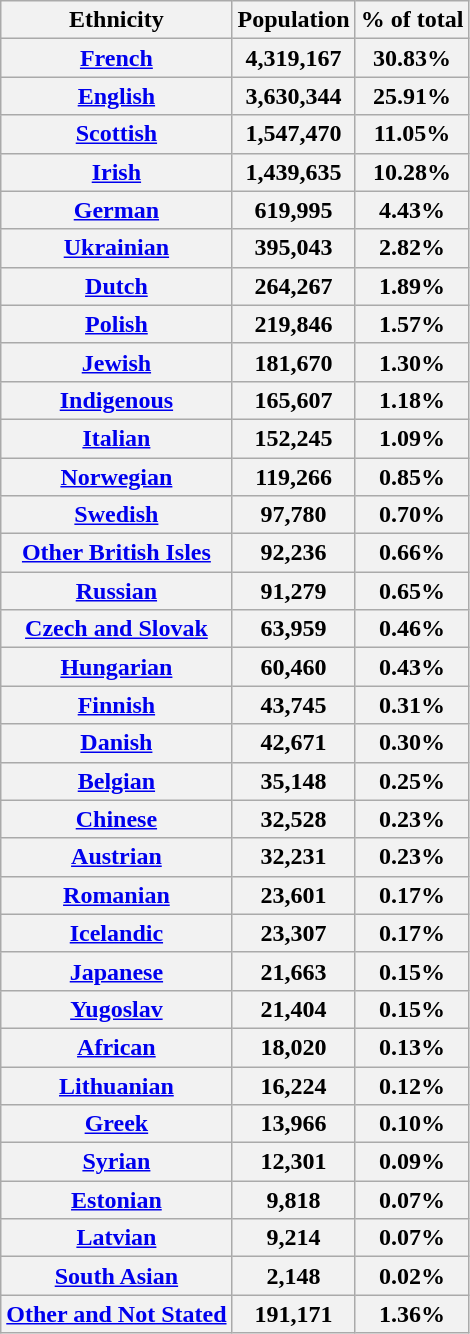<table class="wikitable">
<tr>
<th>Ethnicity</th>
<th>Population</th>
<th>% of total</th>
</tr>
<tr>
<th><a href='#'>French</a></th>
<th><strong>4,319,167</strong></th>
<th>30.83%</th>
</tr>
<tr>
<th><a href='#'>English</a></th>
<th>3,630,344</th>
<th>25.91%</th>
</tr>
<tr>
<th><a href='#'>Scottish</a></th>
<th>1,547,470</th>
<th>11.05%</th>
</tr>
<tr>
<th><a href='#'>Irish</a></th>
<th>1,439,635</th>
<th>10.28%</th>
</tr>
<tr>
<th><a href='#'>German</a></th>
<th>619,995</th>
<th>4.43%</th>
</tr>
<tr>
<th><a href='#'>Ukrainian</a></th>
<th>395,043</th>
<th>2.82%</th>
</tr>
<tr>
<th><a href='#'>Dutch</a></th>
<th>264,267</th>
<th>1.89%</th>
</tr>
<tr>
<th><a href='#'>Polish</a></th>
<th>219,846</th>
<th>1.57%</th>
</tr>
<tr>
<th><a href='#'>Jewish</a></th>
<th>181,670</th>
<th>1.30%</th>
</tr>
<tr>
<th><a href='#'>Indigenous</a></th>
<th>165,607</th>
<th>1.18%</th>
</tr>
<tr>
<th><a href='#'>Italian</a></th>
<th>152,245</th>
<th>1.09%</th>
</tr>
<tr>
<th><a href='#'>Norwegian</a></th>
<th>119,266</th>
<th>0.85%</th>
</tr>
<tr>
<th><a href='#'>Swedish</a></th>
<th>97,780</th>
<th>0.70%</th>
</tr>
<tr>
<th><a href='#'>Other British Isles</a></th>
<th>92,236</th>
<th>0.66%</th>
</tr>
<tr>
<th><a href='#'>Russian</a></th>
<th>91,279</th>
<th>0.65%</th>
</tr>
<tr>
<th><a href='#'>Czech and Slovak</a></th>
<th>63,959</th>
<th>0.46%</th>
</tr>
<tr>
<th><a href='#'>Hungarian</a></th>
<th>60,460</th>
<th>0.43%</th>
</tr>
<tr>
<th><a href='#'>Finnish</a></th>
<th>43,745</th>
<th>0.31%</th>
</tr>
<tr>
<th><a href='#'>Danish</a></th>
<th>42,671</th>
<th>0.30%</th>
</tr>
<tr>
<th><a href='#'>Belgian</a></th>
<th>35,148</th>
<th>0.25%</th>
</tr>
<tr>
<th><a href='#'>Chinese</a></th>
<th>32,528</th>
<th>0.23%</th>
</tr>
<tr>
<th><a href='#'>Austrian</a></th>
<th>32,231</th>
<th>0.23%</th>
</tr>
<tr>
<th><a href='#'>Romanian</a></th>
<th>23,601</th>
<th>0.17%</th>
</tr>
<tr>
<th><a href='#'>Icelandic</a></th>
<th>23,307</th>
<th>0.17%</th>
</tr>
<tr>
<th><a href='#'>Japanese</a></th>
<th>21,663</th>
<th>0.15%</th>
</tr>
<tr>
<th><a href='#'>Yugoslav</a></th>
<th>21,404</th>
<th>0.15%</th>
</tr>
<tr>
<th><a href='#'>African</a></th>
<th>18,020</th>
<th>0.13%</th>
</tr>
<tr>
<th><a href='#'>Lithuanian</a></th>
<th>16,224</th>
<th>0.12%</th>
</tr>
<tr>
<th><a href='#'>Greek</a></th>
<th>13,966</th>
<th>0.10%</th>
</tr>
<tr>
<th><a href='#'>Syrian</a></th>
<th>12,301</th>
<th>0.09%</th>
</tr>
<tr>
<th><a href='#'>Estonian</a></th>
<th>9,818</th>
<th>0.07%</th>
</tr>
<tr>
<th><a href='#'>Latvian</a></th>
<th>9,214</th>
<th>0.07%</th>
</tr>
<tr>
<th><a href='#'>South Asian</a></th>
<th>2,148</th>
<th>0.02%</th>
</tr>
<tr>
<th><a href='#'>Other and Not Stated</a></th>
<th>191,171</th>
<th>1.36%</th>
</tr>
</table>
